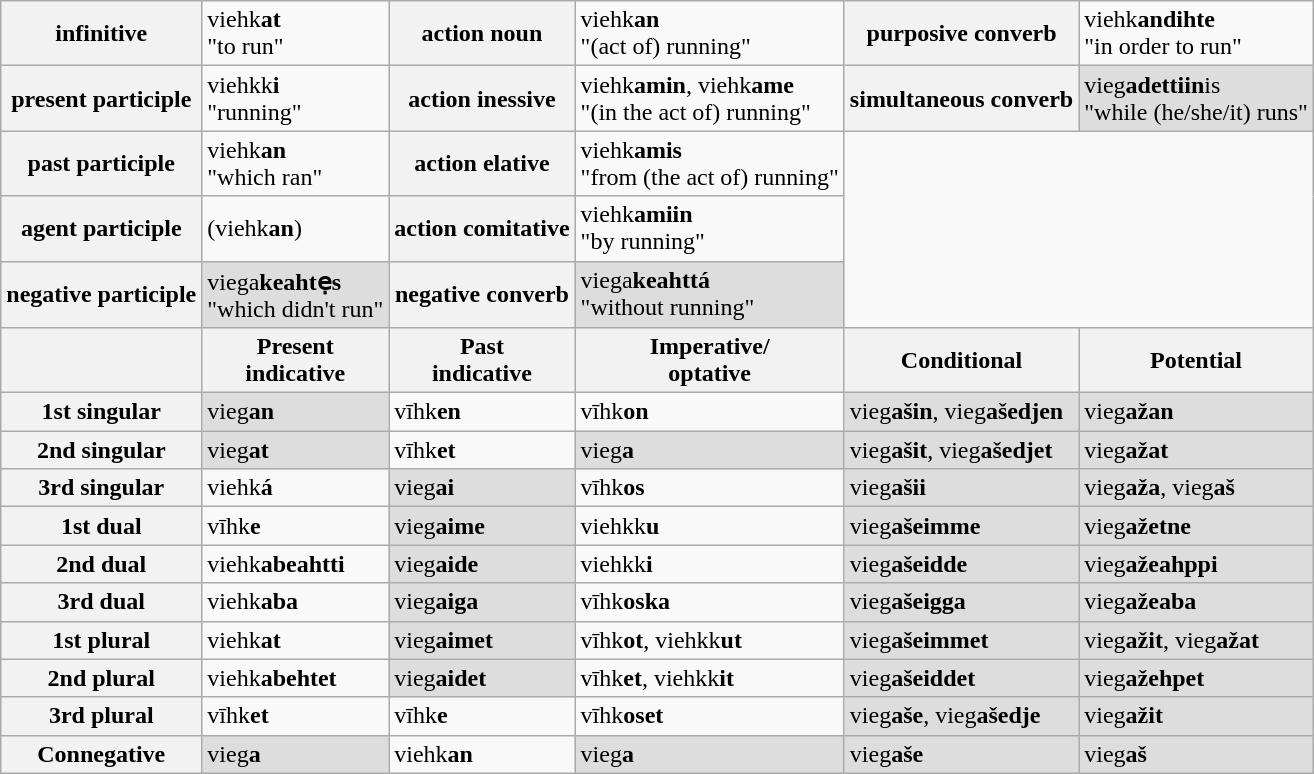<table class="wikitable">
<tr>
<th>infinitive</th>
<td>viehk<strong>at</strong><br>"to run"</td>
<th>action noun</th>
<td>viehk<strong>an</strong><br>"(act of) running"</td>
<th>purposive converb</th>
<td>viehk<strong>andihte</strong><br>"in order to run"</td>
</tr>
<tr>
<th>present participle</th>
<td>viehkk<strong>i</strong><br>"running"</td>
<th>action inessive</th>
<td>viehk<strong>amin</strong>, viehk<strong>ame</strong><br>"(in the act of) running"</td>
<th>simultaneous converb</th>
<td style="background: #ddd">vieg<strong>adettiin</strong>is<br>"while (he/she/it) runs"</td>
</tr>
<tr>
<th>past participle</th>
<td>viehk<strong>an</strong><br>"which ran"</td>
<th>action elative</th>
<td>viehk<strong>amis</strong><br>"from (the act of) running"</td>
</tr>
<tr>
<th>agent participle</th>
<td>(viehk<strong>an</strong>)</td>
<th>action comitative</th>
<td>viehk<strong>amiin</strong><br>"by running"</td>
</tr>
<tr>
<th>negative participle</th>
<td style="background: #ddd">viega<strong>keahtẹs</strong><br>"which didn't run"</td>
<th>negative converb</th>
<td style="background: #ddd">viega<strong>keahttá</strong><br>"without running"</td>
</tr>
<tr>
<th></th>
<th>Present<br>indicative</th>
<th>Past<br>indicative</th>
<th>Imperative/<br>optative</th>
<th>Conditional</th>
<th>Potential</th>
</tr>
<tr>
<th>1st singular</th>
<td style="background: #ddd">vieg<strong>an</strong></td>
<td>v<span>ī</span>hk<strong>en</strong></td>
<td>v<span>ī</span>hk<strong>on</strong></td>
<td style="background: #ddd">vieg<strong>ašin</strong>, vieg<strong>ašedjen</strong></td>
<td style="background: #ddd">vieg<strong>ažan</strong></td>
</tr>
<tr>
<th>2nd singular</th>
<td style="background: #ddd">vieg<strong>at</strong></td>
<td>v<span>ī</span>hk<strong>et</strong></td>
<td style="background: #ddd">vieg<strong>a</strong></td>
<td style="background: #ddd">vieg<strong>ašit</strong>, vieg<strong>ašedjet</strong></td>
<td style="background: #ddd">vieg<strong>ažat</strong></td>
</tr>
<tr>
<th>3rd singular</th>
<td>viehk<strong>á</strong></td>
<td style="background: #ddd">vieg<strong>ai</strong></td>
<td>v<span>ī</span>hk<strong>os</strong></td>
<td style="background: #ddd">vieg<strong>ašii</strong></td>
<td style="background: #ddd">vieg<strong>aža</strong>, vieg<strong>aš</strong></td>
</tr>
<tr>
<th>1st dual</th>
<td>v<span>ī</span>hk<strong>e</strong></td>
<td style="background: #ddd">vieg<strong>aime</strong></td>
<td>viehkk<strong>u</strong></td>
<td style="background: #ddd">vieg<strong>ašeimme</strong></td>
<td style="background: #ddd">vieg<strong>ažetne</strong></td>
</tr>
<tr>
<th>2nd dual</th>
<td>viehk<strong>abeahtti</strong></td>
<td style="background: #ddd">vieg<strong>aide</strong></td>
<td>viehkk<strong>i</strong></td>
<td style="background: #ddd">vieg<strong>ašeidde</strong></td>
<td style="background: #ddd">vieg<strong>ažeahppi</strong></td>
</tr>
<tr>
<th>3rd dual</th>
<td>viehk<strong>aba</strong></td>
<td style="background: #ddd">vieg<strong>aiga</strong></td>
<td>v<span>ī</span>hk<strong>oska</strong></td>
<td style="background: #ddd">vieg<strong>ašeigga</strong></td>
<td style="background: #ddd">vieg<strong>ažeaba</strong></td>
</tr>
<tr>
<th>1st plural</th>
<td>viehk<strong>at</strong></td>
<td style="background: #ddd">vieg<strong>aimet</strong></td>
<td>v<span>ī</span>hk<strong>ot</strong>, viehkk<strong>ut</strong></td>
<td style="background: #ddd">vieg<strong>ašeimmet</strong></td>
<td style="background: #ddd">vieg<strong>ažit</strong>, vieg<strong>ažat</strong></td>
</tr>
<tr>
<th>2nd plural</th>
<td>viehk<strong>abehtet</strong></td>
<td style="background: #ddd">vieg<strong>aidet</strong></td>
<td>v<span>ī</span>hk<strong>et</strong>, viehkk<strong>it</strong></td>
<td style="background: #ddd">vieg<strong>ašeiddet</strong></td>
<td style="background: #ddd">vieg<strong>ažehpet</strong></td>
</tr>
<tr>
<th>3rd plural</th>
<td>v<span>ī</span>hk<strong>et</strong></td>
<td>v<span>ī</span>hk<strong>e</strong></td>
<td>v<span>ī</span>hk<strong>oset</strong></td>
<td style="background: #ddd">vieg<strong>aše</strong>, vieg<strong>ašedje</strong></td>
<td style="background: #ddd">vieg<strong>ažit</strong></td>
</tr>
<tr>
<th>Connegative</th>
<td style="background: #ddd">vieg<strong>a</strong></td>
<td>viehk<strong>an</strong></td>
<td style="background: #ddd">vieg<strong>a</strong></td>
<td style="background: #ddd">vieg<strong>aše</strong></td>
<td style="background: #ddd">vieg<strong>aš</strong></td>
</tr>
</table>
